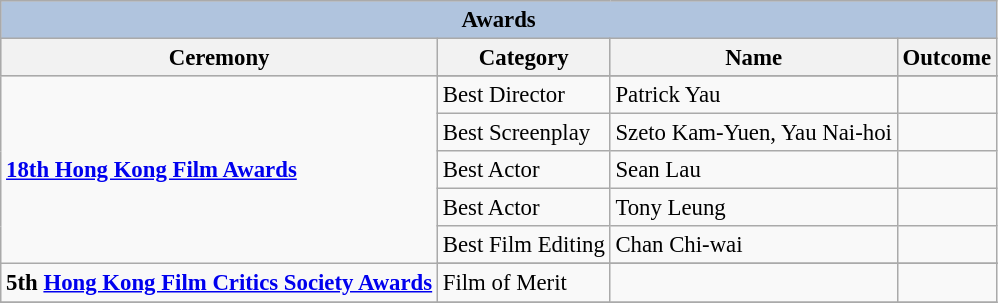<table class="wikitable" style="font-size:95%;" ;>
<tr style="background:#ccc; text-align:center;">
<th colspan="5" style="background: LightSteelBlue;">Awards</th>
</tr>
<tr style="background:#ccc; text-align:center;">
<th>Ceremony</th>
<th>Category</th>
<th>Name</th>
<th>Outcome</th>
</tr>
<tr>
<td rowspan=6><strong><a href='#'>18th Hong Kong Film Awards</a></strong></td>
</tr>
<tr>
<td>Best Director</td>
<td>Patrick Yau</td>
<td></td>
</tr>
<tr>
<td>Best Screenplay</td>
<td>Szeto Kam-Yuen, Yau Nai-hoi</td>
<td></td>
</tr>
<tr>
<td>Best Actor</td>
<td>Sean Lau</td>
<td></td>
</tr>
<tr>
<td>Best Actor</td>
<td>Tony Leung</td>
<td></td>
</tr>
<tr>
<td>Best Film Editing</td>
<td>Chan Chi-wai</td>
<td></td>
</tr>
<tr>
<td rowspan=2><strong>5th <a href='#'>Hong Kong Film Critics Society Awards</a></strong></td>
</tr>
<tr>
<td>Film of Merit</td>
<td></td>
<td></td>
</tr>
<tr>
</tr>
</table>
